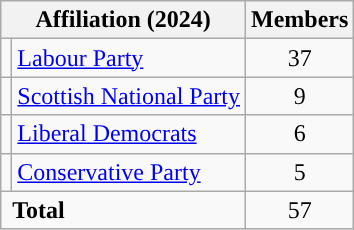<table class="wikitable">
<tr>
<th colspan="2">Affiliation (2024)</th>
<th>Members</th>
</tr>
<tr>
<td style="color:inherit;background:"></td>
<td><a href='#'>Labour Party</a></td>
<td style="text-align:center;">37</td>
</tr>
<tr>
<td style="color:inherit;background:"></td>
<td><a href='#'>Scottish National Party</a></td>
<td style="text-align:center;">9</td>
</tr>
<tr>
<td style="color:inherit;background:"></td>
<td><a href='#'>Liberal Democrats</a></td>
<td style="text-align:center;">6</td>
</tr>
<tr>
<td style="color:inherit;background:"></td>
<td><a href='#'>Conservative Party</a></td>
<td style="text-align:center;">5</td>
</tr>
<tr>
<td colspan="2" rowspan="1"> <strong>Total</strong></td>
<td align="center">57</td>
</tr>
</table>
